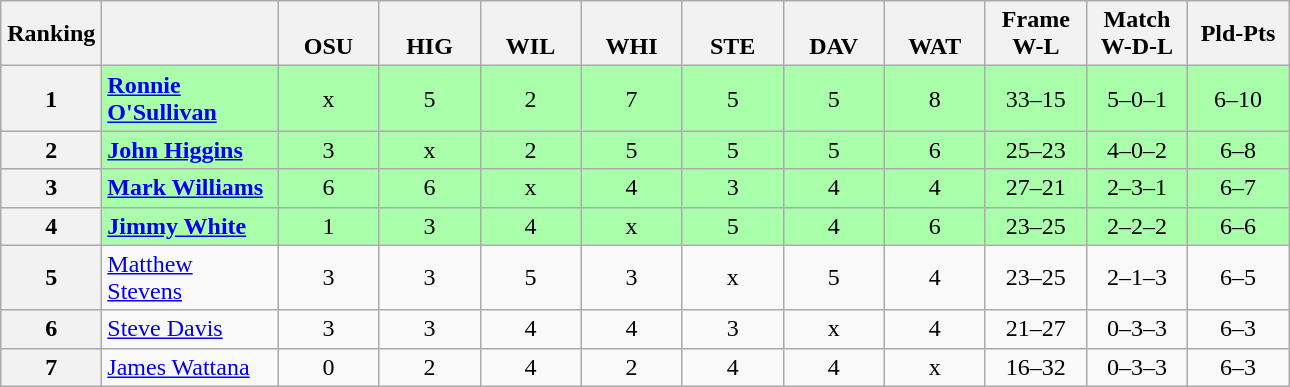<table class="wikitable" style="text-align:center">
<tr>
<th width=60>Ranking</th>
<th class="unsortable" width=110></th>
<th width=60><br> OSU</th>
<th width=60><br> HIG</th>
<th width=60><br> WIL</th>
<th width=60><br> WHI</th>
<th width=60><br> STE</th>
<th width=60><br> DAV</th>
<th width=60><br> WAT</th>
<th width=60>Frame<br>W-L</th>
<th width=60>Match<br>W-D-L</th>
<th width=60>Pld-Pts</th>
</tr>
<tr style="background:#aaffaa;">
<th>1</th>
<td align="left"><strong><a href='#'>Ronnie O'Sullivan</a></strong></td>
<td>x</td>
<td>5</td>
<td>2</td>
<td>7</td>
<td>5</td>
<td>5</td>
<td>8</td>
<td>33–15</td>
<td>5–0–1</td>
<td>6–10</td>
</tr>
<tr style="background:#aaffaa;">
<th>2</th>
<td align="left"><strong><a href='#'>John Higgins</a></strong></td>
<td>3</td>
<td>x</td>
<td>2</td>
<td>5</td>
<td>5</td>
<td>5</td>
<td>6</td>
<td>25–23</td>
<td>4–0–2</td>
<td>6–8</td>
</tr>
<tr style="background:#aaffaa;">
<th>3</th>
<td align="left"><strong><a href='#'>Mark Williams</a></strong></td>
<td>6</td>
<td>6</td>
<td>x</td>
<td>4</td>
<td>3</td>
<td>4</td>
<td>4</td>
<td>27–21</td>
<td>2–3–1</td>
<td>6–7</td>
</tr>
<tr style="background:#aaffaa;">
<th>4</th>
<td align="left"><strong><a href='#'>Jimmy White</a></strong></td>
<td>1</td>
<td>3</td>
<td>4</td>
<td>x</td>
<td>5</td>
<td>4</td>
<td>6</td>
<td>23–25</td>
<td>2–2–2</td>
<td>6–6</td>
</tr>
<tr>
<th>5</th>
<td align="left"><a href='#'>Matthew Stevens</a></td>
<td>3</td>
<td>3</td>
<td>5</td>
<td>3</td>
<td>x</td>
<td>5</td>
<td>4</td>
<td>23–25</td>
<td>2–1–3</td>
<td>6–5</td>
</tr>
<tr>
<th>6</th>
<td align="left"><a href='#'>Steve Davis</a></td>
<td>3</td>
<td>3</td>
<td>4</td>
<td>4</td>
<td>3</td>
<td>x</td>
<td>4</td>
<td>21–27</td>
<td>0–3–3</td>
<td>6–3</td>
</tr>
<tr>
<th>7</th>
<td align="left"><a href='#'>James Wattana</a></td>
<td>0</td>
<td>2</td>
<td>4</td>
<td>2</td>
<td>4</td>
<td>4</td>
<td>x</td>
<td>16–32</td>
<td>0–3–3</td>
<td>6–3</td>
</tr>
</table>
